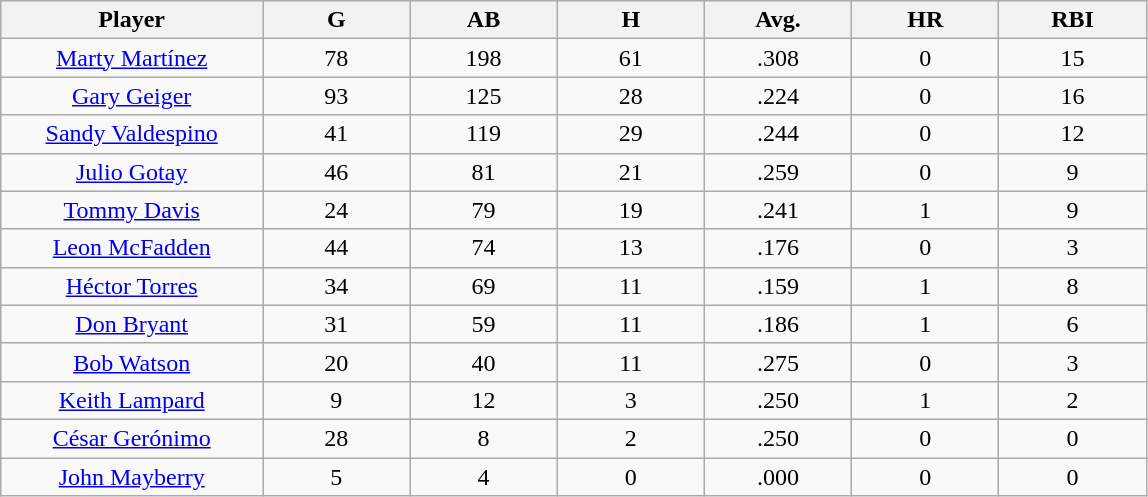<table class="wikitable sortable">
<tr>
<th bgcolor="#DDDDFF" width="16%">Player</th>
<th bgcolor="#DDDDFF" width="9%">G</th>
<th bgcolor="#DDDDFF" width="9%">AB</th>
<th bgcolor="#DDDDFF" width="9%">H</th>
<th bgcolor="#DDDDFF" width="9%">Avg.</th>
<th bgcolor="#DDDDFF" width="9%">HR</th>
<th bgcolor="#DDDDFF" width="9%">RBI</th>
</tr>
<tr align="center">
<td><a href='#'>Marty Martínez</a></td>
<td>78</td>
<td>198</td>
<td>61</td>
<td>.308</td>
<td>0</td>
<td>15</td>
</tr>
<tr align="center">
<td><a href='#'>Gary Geiger</a></td>
<td>93</td>
<td>125</td>
<td>28</td>
<td>.224</td>
<td>0</td>
<td>16</td>
</tr>
<tr align="center">
<td><a href='#'>Sandy Valdespino</a></td>
<td>41</td>
<td>119</td>
<td>29</td>
<td>.244</td>
<td>0</td>
<td>12</td>
</tr>
<tr align="center">
<td><a href='#'>Julio Gotay</a></td>
<td>46</td>
<td>81</td>
<td>21</td>
<td>.259</td>
<td>0</td>
<td>9</td>
</tr>
<tr align="center">
<td><a href='#'>Tommy Davis</a></td>
<td>24</td>
<td>79</td>
<td>19</td>
<td>.241</td>
<td>1</td>
<td>9</td>
</tr>
<tr align="center">
<td><a href='#'>Leon McFadden</a></td>
<td>44</td>
<td>74</td>
<td>13</td>
<td>.176</td>
<td>0</td>
<td>3</td>
</tr>
<tr align="center">
<td><a href='#'>Héctor Torres</a></td>
<td>34</td>
<td>69</td>
<td>11</td>
<td>.159</td>
<td>1</td>
<td>8</td>
</tr>
<tr align="center">
<td><a href='#'>Don Bryant</a></td>
<td>31</td>
<td>59</td>
<td>11</td>
<td>.186</td>
<td>1</td>
<td>6</td>
</tr>
<tr align="center">
<td><a href='#'>Bob Watson</a></td>
<td>20</td>
<td>40</td>
<td>11</td>
<td>.275</td>
<td>0</td>
<td>3</td>
</tr>
<tr align="center">
<td><a href='#'>Keith Lampard</a></td>
<td>9</td>
<td>12</td>
<td>3</td>
<td>.250</td>
<td>1</td>
<td>2</td>
</tr>
<tr align="center">
<td><a href='#'>César Gerónimo</a></td>
<td>28</td>
<td>8</td>
<td>2</td>
<td>.250</td>
<td>0</td>
<td>0</td>
</tr>
<tr align="center">
<td><a href='#'>John Mayberry</a></td>
<td>5</td>
<td>4</td>
<td>0</td>
<td>.000</td>
<td>0</td>
<td>0</td>
</tr>
</table>
